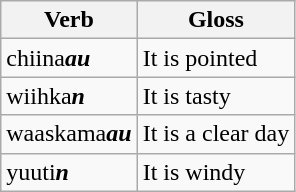<table class="wikitable">
<tr>
<th>Verb</th>
<th>Gloss</th>
</tr>
<tr>
<td>chiina<strong><em>au</em></strong></td>
<td>It is pointed</td>
</tr>
<tr>
<td>wiihka<strong><em>n</em></strong></td>
<td>It is tasty</td>
</tr>
<tr>
<td>waaskama<strong><em>au</em></strong></td>
<td>It is a clear day</td>
</tr>
<tr>
<td>yuuti<strong><em>n</em></strong></td>
<td>It is windy</td>
</tr>
</table>
